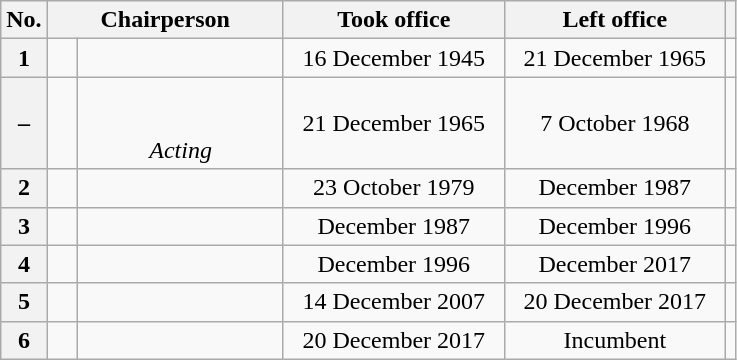<table class="wikitable" style="text-align: center; border-collapse: collapse;">
<tr>
<th>No.</th>
<th colspan="2" width="150">Chairperson</th>
<th align="center" width="140">Took office</th>
<th align="center" width="140">Left office</th>
<th></th>
</tr>
<tr>
<th><strong>1</strong></th>
<td align="center"></td>
<td align="center"><br></td>
<td align="center">16 December 1945</td>
<td align="center">21 December 1965</td>
<td></td>
</tr>
<tr>
<th>–</th>
<td align="center"></td>
<td align="center"><br><br><em>Acting</em></td>
<td align="center">21 December 1965</td>
<td align="center">7 October 1968</td>
<td></td>
</tr>
<tr>
<th><strong>2</strong></th>
<td align="center"></td>
<td align="center"><br></td>
<td align="center">23 October 1979</td>
<td align="center">December 1987</td>
<td></td>
</tr>
<tr>
<th><strong>3</strong></th>
<td align="center"></td>
<td align="center"><br></td>
<td align="center">December 1987</td>
<td align="center">December 1996</td>
<td></td>
</tr>
<tr>
<th><strong>4</strong></th>
<td align="center"></td>
<td align="center"><br></td>
<td align="center">December 1996</td>
<td align="center">December 2017</td>
<td></td>
</tr>
<tr>
<th><strong>5</strong></th>
<td></td>
<td><br></td>
<td>14 December 2007</td>
<td>20 December 2017</td>
<td></td>
</tr>
<tr>
<th>6</th>
<td></td>
<td><br></td>
<td>20 December 2017</td>
<td>Incumbent</td>
<td></td>
</tr>
</table>
